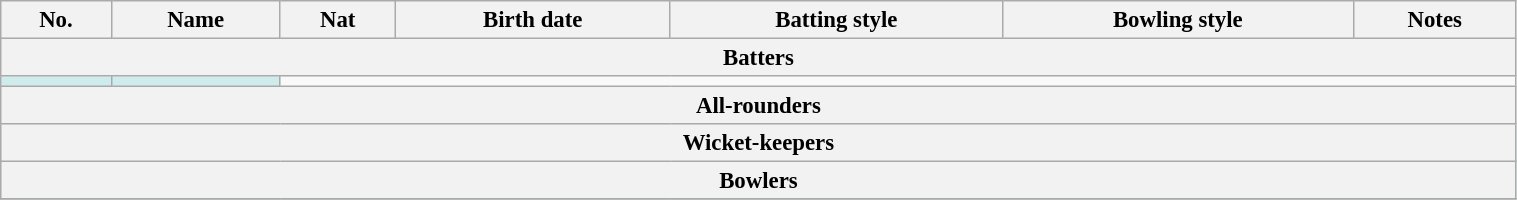<table class="wikitable sortable"  style="font-size:95%; width:80%;">
<tr>
<th>No.</th>
<th>Name</th>
<th>Nat</th>
<th>Birth date</th>
<th>Batting style</th>
<th>Bowling style</th>
<th>Notes</th>
</tr>
<tr>
<th colspan="7">Batters</th>
</tr>
<tr bgcolor="#CFECEC">
<td></td>
<td></td>
</tr>
<tr>
<th colspan="7">All-rounders</th>
</tr>
<tr bgcolor="#CFECEC">
<th colspan="7">Wicket-keepers</th>
</tr>
<tr bgcolor="#CFECEC">
<th colspan="7">Bowlers</th>
</tr>
<tr>
</tr>
</table>
